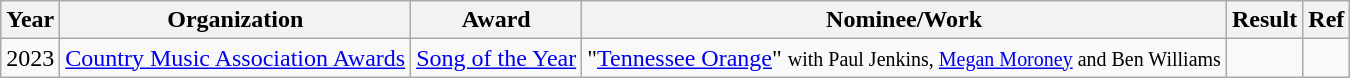<table class="wikitable">
<tr>
<th>Year</th>
<th>Organization</th>
<th>Award</th>
<th>Nominee/Work</th>
<th>Result</th>
<th>Ref</th>
</tr>
<tr>
<td>2023</td>
<td><a href='#'>Country Music Association Awards</a></td>
<td><a href='#'>Song of the Year</a></td>
<td>"<a href='#'>Tennessee Orange</a>" <small>with Paul Jenkins, <a href='#'>Megan Moroney</a> and Ben Williams</small></td>
<td></td>
<td></td>
</tr>
</table>
